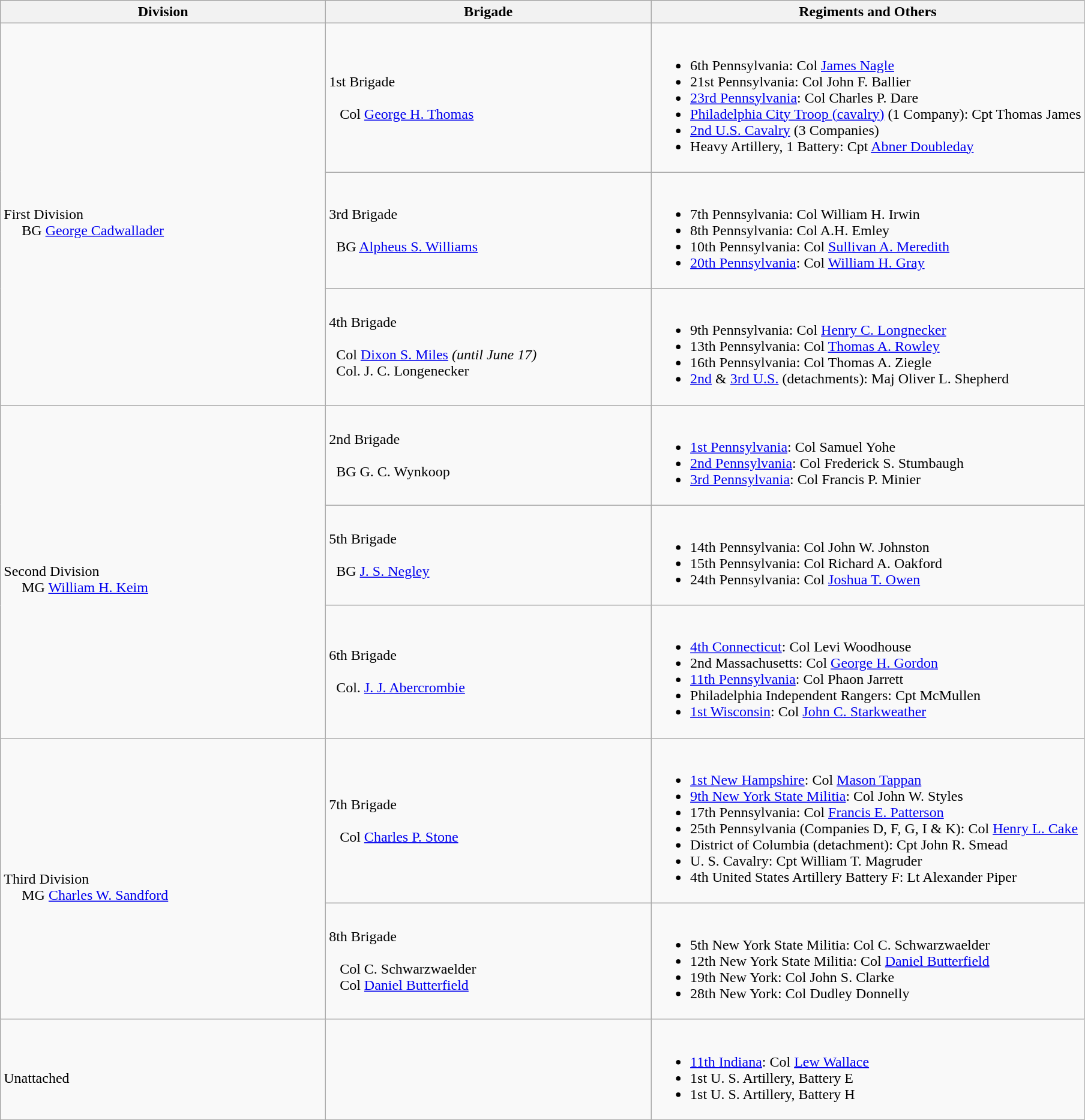<table class="wikitable">
<tr>
<th width=30%>Division</th>
<th width=30%>Brigade</th>
<th>Regiments and Others</th>
</tr>
<tr>
<td rowspan=3><br>First Division 
<br>    
BG <a href='#'>George Cadwallader</a></td>
<td>1st Brigade<br><br>  
Col <a href='#'>George H. Thomas</a></td>
<td><br><ul><li>6th Pennsylvania: Col <a href='#'>James Nagle</a></li><li>21st Pennsylvania: Col John F. Ballier</li><li><a href='#'>23rd Pennsylvania</a>: Col Charles P. Dare</li><li><a href='#'>Philadelphia City Troop (cavalry)</a> (1 Company): Cpt Thomas James</li><li><a href='#'>2nd U.S. Cavalry</a> (3 Companies)</li><li>Heavy Artillery, 1 Battery: Cpt <a href='#'>Abner Doubleday</a></li></ul></td>
</tr>
<tr>
<td>3rd Brigade<br><br>  BG <a href='#'>Alpheus S. Williams</a></td>
<td><br><ul><li>7th Pennsylvania: Col William H. Irwin</li><li>8th Pennsylvania: Col A.H. Emley</li><li>10th Pennsylvania: Col <a href='#'>Sullivan A. Meredith</a></li><li><a href='#'>20th Pennsylvania</a>: Col <a href='#'>William H. Gray</a></li></ul></td>
</tr>
<tr>
<td>4th Brigade<br><br>  Col <a href='#'>Dixon S. Miles</a> <em>(until June 17)</em>
<br>  Col. J. C. Longenecker</td>
<td><br><ul><li>9th Pennsylvania: Col <a href='#'>Henry C. Longnecker</a></li><li>13th Pennsylvania: Col <a href='#'>Thomas A. Rowley</a></li><li>16th Pennsylvania: Col Thomas A. Ziegle</li><li><a href='#'>2nd</a> & <a href='#'>3rd U.S.</a> (detachments): Maj Oliver L. Shepherd</li></ul></td>
</tr>
<tr>
<td rowspan=3><br>Second Division 
<br>    
MG <a href='#'>William H. Keim</a></td>
<td>2nd Brigade<br><br>  BG G. C. Wynkoop</td>
<td><br><ul><li><a href='#'>1st Pennsylvania</a>: Col Samuel Yohe</li><li><a href='#'>2nd Pennsylvania</a>: Col Frederick S. Stumbaugh</li><li><a href='#'>3rd Pennsylvania</a>: Col Francis P. Minier</li></ul></td>
</tr>
<tr>
<td>5th Brigade<br><br>  BG <a href='#'>J. S. Negley</a></td>
<td><br><ul><li>14th Pennsylvania: Col John W. Johnston</li><li>15th Pennsylvania: Col Richard A. Oakford</li><li>24th Pennsylvania: Col <a href='#'>Joshua T. Owen</a></li></ul></td>
</tr>
<tr>
<td>6th Brigade<br><br>  Col. <a href='#'>J. J. Abercrombie</a></td>
<td><br><ul><li><a href='#'>4th Connecticut</a>: Col Levi Woodhouse</li><li>2nd Massachusetts: Col <a href='#'>George H. Gordon</a></li><li><a href='#'>11th Pennsylvania</a>: Col Phaon Jarrett</li><li>Philadelphia Independent Rangers: Cpt McMullen</li><li><a href='#'>1st Wisconsin</a>: Col <a href='#'>John C. Starkweather</a></li></ul></td>
</tr>
<tr>
<td rowspan=2><br>Third Division
<br>    
MG <a href='#'>Charles W. Sandford</a></td>
<td>7th Brigade<br><br>   Col <a href='#'>Charles P. Stone</a></td>
<td><br><ul><li><a href='#'>1st New Hampshire</a>: Col <a href='#'>Mason Tappan</a></li><li><a href='#'>9th New York State Militia</a>: Col John W. Styles</li><li>17th Pennsylvania: Col <a href='#'>Francis E. Patterson</a></li><li>25th Pennsylvania (Companies D, F, G, I & K): Col <a href='#'>Henry L. Cake</a></li><li>District of Columbia (detachment): Cpt John R. Smead</li><li>U. S. Cavalry: Cpt William T. Magruder</li><li>4th United States Artillery Battery F: Lt Alexander Piper</li></ul></td>
</tr>
<tr>
<td>8th Brigade<br><br>   Col C. Schwarzwaelder
<br>   Col <a href='#'>Daniel Butterfield</a></td>
<td><br><ul><li>5th New York State Militia: Col C. Schwarzwaelder</li><li>12th New York State Militia: Col <a href='#'>Daniel Butterfield</a></li><li>19th New York: Col John S. Clarke</li><li>28th New York: Col Dudley Donnelly</li></ul></td>
</tr>
<tr>
<td rowspan=1><br>Unattached</td>
<td></td>
<td><br><ul><li><a href='#'>11th Indiana</a>: Col <a href='#'>Lew Wallace</a></li><li>1st U. S. Artillery, Battery E</li><li>1st U. S. Artillery, Battery H</li></ul></td>
</tr>
</table>
